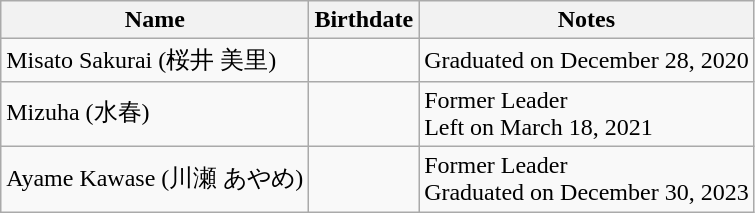<table class="wikitable">
<tr>
<th>Name</th>
<th>Birthdate</th>
<th>Notes</th>
</tr>
<tr>
<td>Misato Sakurai (桜井 美里)</td>
<td></td>
<td>Graduated on December 28, 2020</td>
</tr>
<tr>
<td>Mizuha (水春)</td>
<td></td>
<td>Former Leader<br>Left on March 18, 2021</td>
</tr>
<tr>
<td>Ayame Kawase (川瀬 あやめ)</td>
<td></td>
<td>Former Leader<br>Graduated on December 30, 2023</td>
</tr>
</table>
